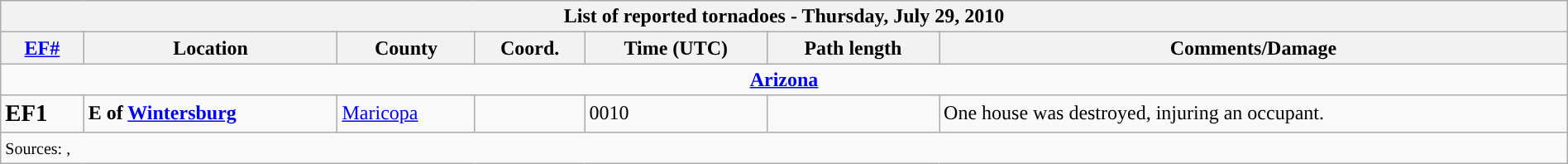<table class="wikitable collapsible" style="width:100%;">
<tr>
<th colspan="7">List of reported tornadoes - Thursday, July 29, 2010</th>
</tr>
<tr>
<th><a href='#'>EF#</a></th>
<th>Location</th>
<th>County</th>
<th>Coord.</th>
<th>Time (UTC)</th>
<th>Path length</th>
<th>Comments/Damage</th>
</tr>
<tr>
<td colspan="7" style="text-align:center;"><strong><a href='#'>Arizona</a></strong></td>
</tr>
<tr>
<td><big><strong>EF1</strong></big></td>
<td><strong>E of <a href='#'>Wintersburg</a></strong></td>
<td><a href='#'>Maricopa</a></td>
<td></td>
<td>0010</td>
<td></td>
<td>One house was destroyed, injuring an occupant.</td>
</tr>
<tr>
<td colspan="7"><small>Sources: , </small></td>
</tr>
</table>
